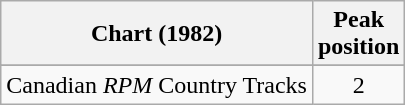<table class="wikitable sortable">
<tr>
<th align="left">Chart (1982)</th>
<th align="center">Peak<br>position</th>
</tr>
<tr>
</tr>
<tr>
<td align="left">Canadian <em>RPM</em> Country Tracks</td>
<td align="center">2</td>
</tr>
</table>
